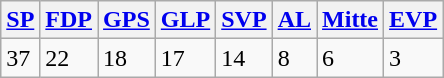<table class="wikitable">
<tr>
<th><a href='#'> SP</a></th>
<th> <a href='#'>FDP</a></th>
<th> <a href='#'>GPS</a></th>
<th> <a href='#'>GLP</a></th>
<th> <a href='#'>SVP</a></th>
<th> <a href='#'>AL</a></th>
<th> <a href='#'>Mitte</a></th>
<th> <a href='#'>EVP</a></th>
</tr>
<tr>
<td>37</td>
<td>22</td>
<td>18</td>
<td>17</td>
<td>14</td>
<td>8</td>
<td>6</td>
<td>3</td>
</tr>
</table>
